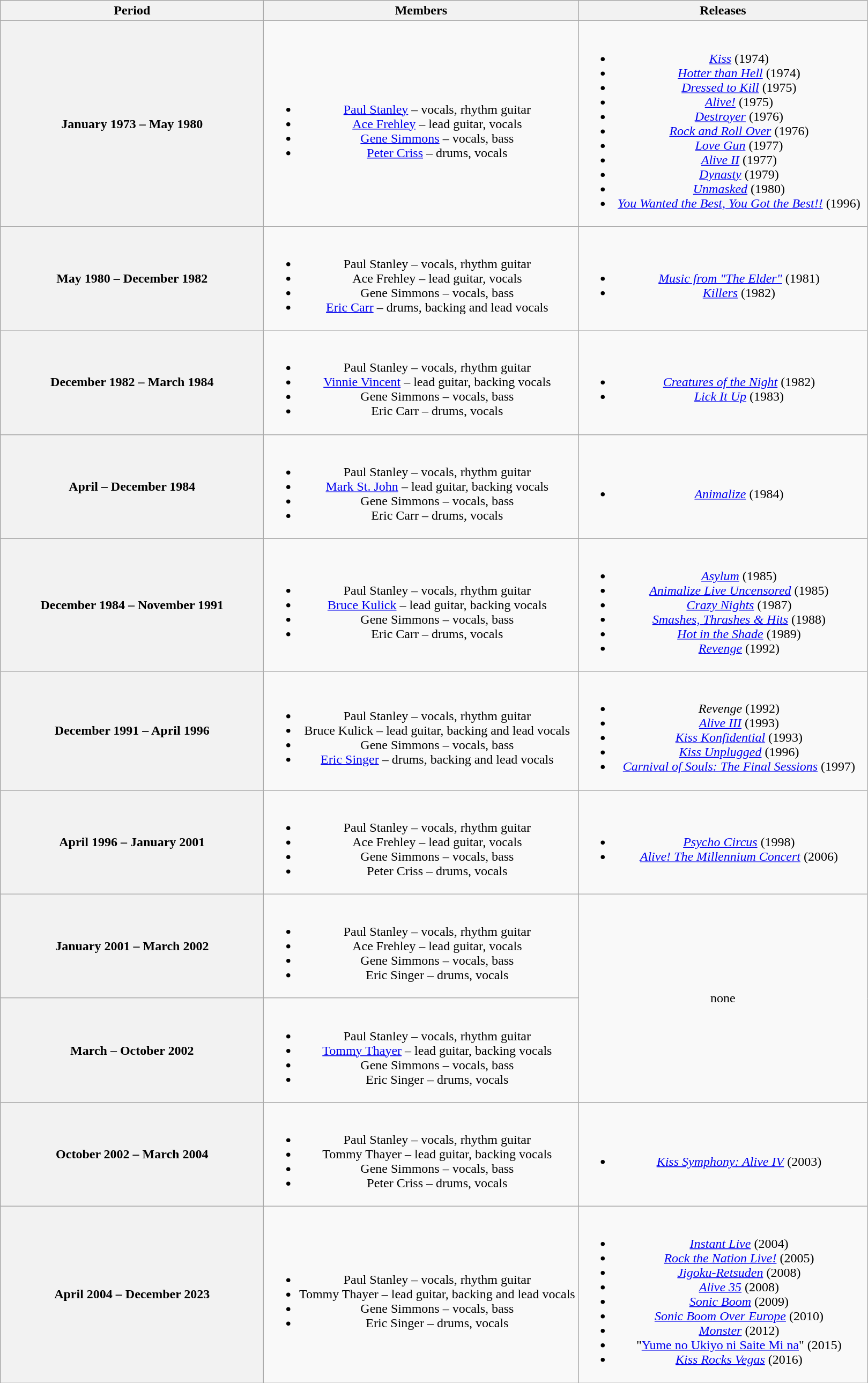<table class="wikitable plainrowheaders" style="text-align:center;">
<tr>
<th scope="col" style="width:20em;">Period</th>
<th scope="col" style="width:24em;">Members</th>
<th scope="col" style="width:22em;">Releases</th>
</tr>
<tr>
<th scope="col">January 1973 – May 1980</th>
<td><br><ul><li><a href='#'>Paul Stanley</a> – vocals, rhythm guitar</li><li><a href='#'>Ace Frehley</a> – lead guitar, vocals</li><li><a href='#'>Gene Simmons</a> – vocals, bass</li><li><a href='#'>Peter Criss</a> – drums, vocals</li></ul></td>
<td><br><ul><li><em><a href='#'>Kiss</a></em> (1974)</li><li><em><a href='#'>Hotter than Hell</a></em> (1974)</li><li><em><a href='#'>Dressed to Kill</a></em> (1975)</li><li><em><a href='#'>Alive!</a></em> (1975)</li><li><em><a href='#'>Destroyer</a></em> (1976)</li><li><em><a href='#'>Rock and Roll Over</a></em> (1976)</li><li><em><a href='#'>Love Gun</a></em> (1977)</li><li><em><a href='#'>Alive II</a></em> (1977)</li><li><em><a href='#'>Dynasty</a></em> (1979)</li><li><em><a href='#'>Unmasked</a></em> (1980)</li><li><em><a href='#'>You Wanted the Best, You Got the Best!!</a></em> (1996)</li></ul></td>
</tr>
<tr>
<th scope="col">May 1980 – December 1982</th>
<td><br><ul><li>Paul Stanley – vocals, rhythm guitar</li><li>Ace Frehley – lead guitar, vocals</li><li>Gene Simmons – vocals, bass</li><li><a href='#'>Eric Carr</a> – drums, backing and lead vocals</li></ul></td>
<td><br><ul><li><em><a href='#'>Music from "The Elder"</a></em> (1981)</li><li><em><a href='#'>Killers</a></em> (1982) </li></ul></td>
</tr>
<tr>
<th scope="col">December 1982 – March 1984</th>
<td><br><ul><li>Paul Stanley – vocals, rhythm guitar</li><li><a href='#'>Vinnie Vincent</a> – lead guitar, backing vocals</li><li>Gene Simmons – vocals, bass</li><li>Eric Carr – drums, vocals</li></ul></td>
<td><br><ul><li><em><a href='#'>Creatures of the Night</a></em> (1982)</li><li><em><a href='#'>Lick It Up</a></em> (1983)</li></ul></td>
</tr>
<tr>
<th scope="col">April – December 1984</th>
<td><br><ul><li>Paul Stanley – vocals, rhythm guitar</li><li><a href='#'>Mark St. John</a> – lead guitar, backing vocals</li><li>Gene Simmons – vocals, bass</li><li>Eric Carr – drums, vocals</li></ul></td>
<td><br><ul><li><em><a href='#'>Animalize</a></em> (1984)</li></ul></td>
</tr>
<tr>
<th scope="col">December 1984 – November 1991</th>
<td><br><ul><li>Paul Stanley – vocals, rhythm guitar</li><li><a href='#'>Bruce Kulick</a> – lead guitar, backing vocals</li><li>Gene Simmons – vocals, bass</li><li>Eric Carr – drums, vocals</li></ul></td>
<td><br><ul><li><em><a href='#'>Asylum</a></em> (1985)</li><li><em><a href='#'>Animalize Live Uncensored</a></em> (1985)</li><li><em><a href='#'>Crazy Nights</a></em> (1987)</li><li><em><a href='#'>Smashes, Thrashes & Hits</a></em> (1988)</li><li><em><a href='#'>Hot in the Shade</a></em> (1989)</li><li><em><a href='#'>Revenge</a></em> (1992) </li></ul></td>
</tr>
<tr>
<th scope="col">December 1991 – April 1996</th>
<td><br><ul><li>Paul Stanley – vocals, rhythm guitar</li><li>Bruce Kulick – lead guitar, backing and lead vocals</li><li>Gene Simmons – vocals, bass</li><li><a href='#'>Eric Singer</a> – drums, backing and lead vocals</li></ul></td>
<td><br><ul><li><em>Revenge</em> (1992)</li><li><em><a href='#'>Alive III</a></em> (1993)</li><li><em><a href='#'>Kiss Konfidential</a></em> (1993)</li><li><em><a href='#'>Kiss Unplugged</a></em> (1996)</li><li><em><a href='#'>Carnival of Souls: The Final Sessions</a></em> (1997)</li></ul></td>
</tr>
<tr>
<th scope="col">April 1996 – January 2001</th>
<td><br><ul><li>Paul Stanley – vocals, rhythm guitar</li><li>Ace Frehley – lead guitar, vocals</li><li>Gene Simmons – vocals, bass</li><li>Peter Criss – drums, vocals</li></ul></td>
<td><br><ul><li><em><a href='#'>Psycho Circus</a></em> (1998)</li><li><em><a href='#'>Alive! The Millennium Concert</a></em> (2006)</li></ul></td>
</tr>
<tr>
<th scope="col">January 2001 – March 2002</th>
<td><br><ul><li>Paul Stanley – vocals, rhythm guitar</li><li>Ace Frehley – lead guitar, vocals</li><li>Gene Simmons – vocals, bass</li><li>Eric Singer – drums, vocals</li></ul></td>
<td rowspan="2">none</td>
</tr>
<tr>
<th scope="col">March – October 2002</th>
<td><br><ul><li>Paul Stanley – vocals, rhythm guitar</li><li><a href='#'>Tommy Thayer</a> – lead guitar, backing vocals</li><li>Gene Simmons – vocals, bass</li><li>Eric Singer – drums, vocals</li></ul></td>
</tr>
<tr>
<th scope="col">October 2002 – March 2004</th>
<td><br><ul><li>Paul Stanley – vocals, rhythm guitar</li><li>Tommy Thayer – lead guitar, backing vocals</li><li>Gene Simmons – vocals, bass</li><li>Peter Criss – drums, vocals</li></ul></td>
<td><br><ul><li><em><a href='#'>Kiss Symphony: Alive IV</a></em> (2003)</li></ul></td>
</tr>
<tr>
<th scope="col">April 2004 – December 2023</th>
<td><br><ul><li>Paul Stanley – vocals, rhythm guitar</li><li>Tommy Thayer – lead guitar, backing and lead vocals</li><li>Gene Simmons – vocals, bass</li><li>Eric Singer – drums, vocals</li></ul></td>
<td><br><ul><li><em><a href='#'>Instant Live</a></em> (2004)</li><li><em><a href='#'>Rock the Nation Live!</a></em> (2005)</li><li><em><a href='#'>Jigoku-Retsuden</a></em> (2008)</li><li><em><a href='#'>Alive 35</a></em> (2008)</li><li><em><a href='#'>Sonic Boom</a></em> (2009)</li><li><em><a href='#'>Sonic Boom Over Europe</a></em> (2010)</li><li><em><a href='#'>Monster</a></em> (2012)</li><li>"<a href='#'>Yume no Ukiyo ni Saite Mi na</a>" (2015)</li><li><em><a href='#'>Kiss Rocks Vegas</a></em> (2016)</li></ul></td>
</tr>
</table>
